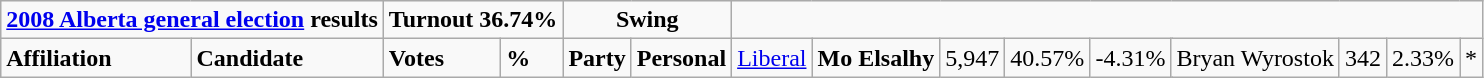<table class="wikitable">
<tr>
<td colspan="3" align=center><strong><a href='#'>2008 Alberta general election</a> results</strong></td>
<td colspan="2"><strong>Turnout 36.74%</strong></td>
<td colspan="2" align=center><strong>Swing</strong></td>
</tr>
<tr>
<td colspan="2"><strong>Affiliation</strong></td>
<td><strong>Candidate</strong></td>
<td><strong>Votes</strong></td>
<td><strong>%</strong></td>
<td><strong>Party</strong></td>
<td><strong>Personal</strong><br>
</td>
<td><a href='#'>Liberal</a></td>
<td><strong>Mo Elsalhy</strong></td>
<td>5,947</td>
<td>40.57%</td>
<td colspan=2 align=center>-4.31%<br>
</td>
<td>Bryan Wyrostok</td>
<td>342</td>
<td>2.33%</td>
<td colspan=2 align=center>*<br>



</td>
</tr>
</table>
